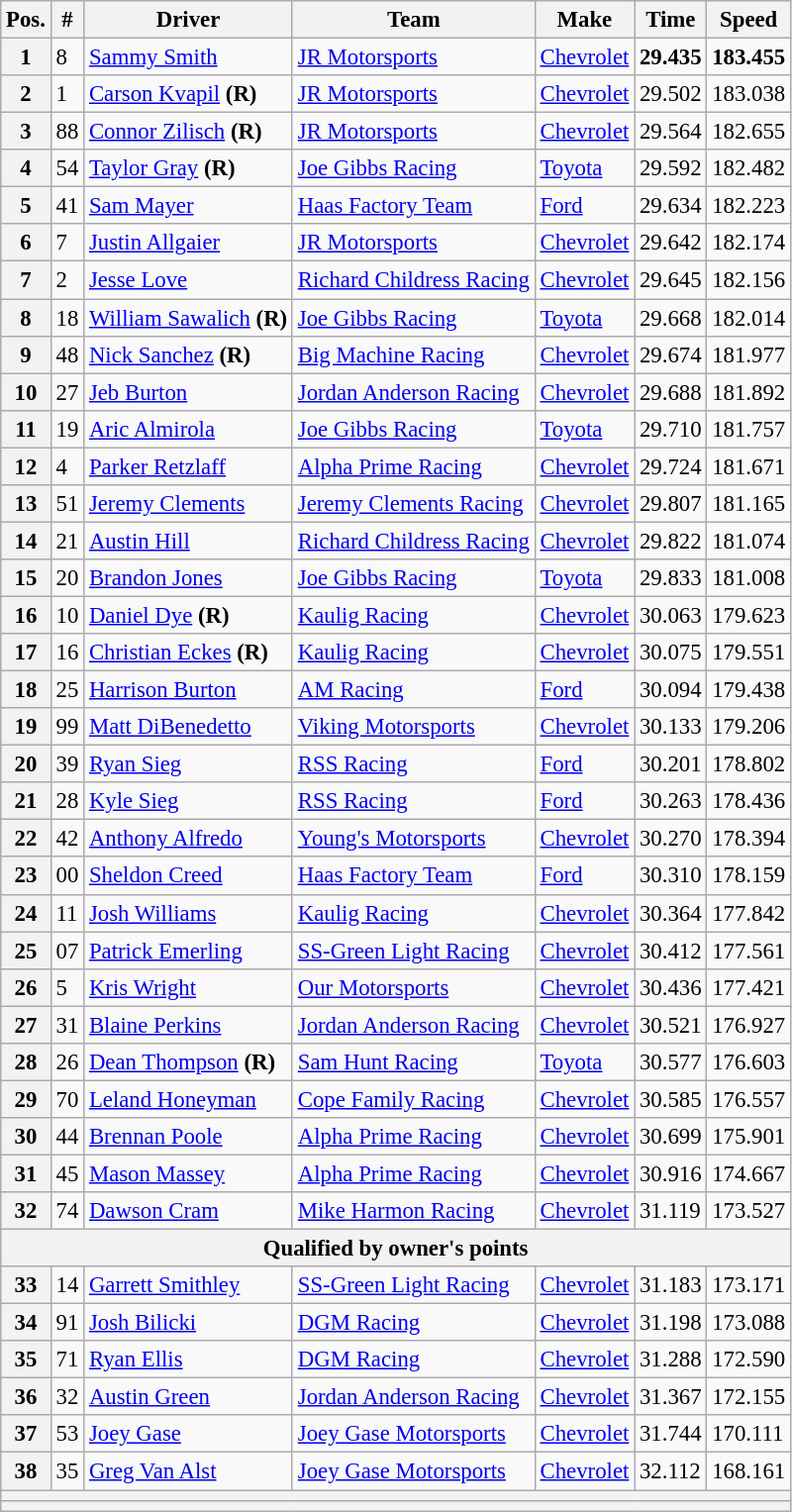<table class="wikitable" style="font-size:95%">
<tr>
<th>Pos.</th>
<th>#</th>
<th>Driver</th>
<th>Team</th>
<th>Make</th>
<th>Time</th>
<th>Speed</th>
</tr>
<tr>
<th>1</th>
<td>8</td>
<td><a href='#'>Sammy Smith</a></td>
<td><a href='#'>JR Motorsports</a></td>
<td><a href='#'>Chevrolet</a></td>
<td><strong>29.435</strong></td>
<td><strong>183.455</strong></td>
</tr>
<tr>
<th>2</th>
<td>1</td>
<td><a href='#'>Carson Kvapil</a> <strong>(R)</strong></td>
<td><a href='#'>JR Motorsports</a></td>
<td><a href='#'>Chevrolet</a></td>
<td>29.502</td>
<td>183.038</td>
</tr>
<tr>
<th>3</th>
<td>88</td>
<td><a href='#'>Connor Zilisch</a> <strong>(R)</strong></td>
<td><a href='#'>JR Motorsports</a></td>
<td><a href='#'>Chevrolet</a></td>
<td>29.564</td>
<td>182.655</td>
</tr>
<tr>
<th>4</th>
<td>54</td>
<td><a href='#'>Taylor Gray</a> <strong>(R)</strong></td>
<td><a href='#'>Joe Gibbs Racing</a></td>
<td><a href='#'>Toyota</a></td>
<td>29.592</td>
<td>182.482</td>
</tr>
<tr>
<th>5</th>
<td>41</td>
<td><a href='#'>Sam Mayer</a></td>
<td><a href='#'>Haas Factory Team</a></td>
<td><a href='#'>Ford</a></td>
<td>29.634</td>
<td>182.223</td>
</tr>
<tr>
<th>6</th>
<td>7</td>
<td><a href='#'>Justin Allgaier</a></td>
<td nowrap=""><a href='#'>JR Motorsports</a></td>
<td><a href='#'>Chevrolet</a></td>
<td>29.642</td>
<td>182.174</td>
</tr>
<tr>
<th>7</th>
<td>2</td>
<td><a href='#'>Jesse Love</a></td>
<td><a href='#'>Richard Childress Racing</a></td>
<td><a href='#'>Chevrolet</a></td>
<td>29.645</td>
<td>182.156</td>
</tr>
<tr>
<th>8</th>
<td>18</td>
<td><a href='#'>William Sawalich</a> <strong>(R)</strong></td>
<td><a href='#'>Joe Gibbs Racing</a></td>
<td><a href='#'>Toyota</a></td>
<td>29.668</td>
<td>182.014</td>
</tr>
<tr>
<th>9</th>
<td>48</td>
<td><a href='#'>Nick Sanchez</a> <strong>(R)</strong></td>
<td><a href='#'>Big Machine Racing</a></td>
<td><a href='#'>Chevrolet</a></td>
<td>29.674</td>
<td>181.977</td>
</tr>
<tr>
<th>10</th>
<td>27</td>
<td><a href='#'>Jeb Burton</a></td>
<td><a href='#'>Jordan Anderson Racing</a></td>
<td><a href='#'>Chevrolet</a></td>
<td>29.688</td>
<td>181.892</td>
</tr>
<tr>
<th>11</th>
<td>19</td>
<td><a href='#'>Aric Almirola</a></td>
<td><a href='#'>Joe Gibbs Racing</a></td>
<td><a href='#'>Toyota</a></td>
<td>29.710</td>
<td>181.757</td>
</tr>
<tr>
<th>12</th>
<td>4</td>
<td><a href='#'>Parker Retzlaff</a></td>
<td><a href='#'>Alpha Prime Racing</a></td>
<td><a href='#'>Chevrolet</a></td>
<td>29.724</td>
<td>181.671</td>
</tr>
<tr>
<th>13</th>
<td>51</td>
<td><a href='#'>Jeremy Clements</a></td>
<td><a href='#'>Jeremy Clements Racing</a></td>
<td><a href='#'>Chevrolet</a></td>
<td>29.807</td>
<td>181.165</td>
</tr>
<tr>
<th>14</th>
<td>21</td>
<td><a href='#'>Austin Hill</a></td>
<td><a href='#'>Richard Childress Racing</a></td>
<td><a href='#'>Chevrolet</a></td>
<td>29.822</td>
<td>181.074</td>
</tr>
<tr>
<th>15</th>
<td>20</td>
<td><a href='#'>Brandon Jones</a></td>
<td><a href='#'>Joe Gibbs Racing</a></td>
<td><a href='#'>Toyota</a></td>
<td>29.833</td>
<td>181.008</td>
</tr>
<tr>
<th>16</th>
<td>10</td>
<td><a href='#'>Daniel Dye</a> <strong>(R)</strong></td>
<td><a href='#'>Kaulig Racing</a></td>
<td><a href='#'>Chevrolet</a></td>
<td>30.063</td>
<td>179.623</td>
</tr>
<tr>
<th>17</th>
<td>16</td>
<td nowrap=""><a href='#'>Christian Eckes</a> <strong>(R)</strong></td>
<td><a href='#'>Kaulig Racing</a></td>
<td><a href='#'>Chevrolet</a></td>
<td>30.075</td>
<td>179.551</td>
</tr>
<tr>
<th>18</th>
<td>25</td>
<td><a href='#'>Harrison Burton</a></td>
<td><a href='#'>AM Racing</a></td>
<td><a href='#'>Ford</a></td>
<td>30.094</td>
<td>179.438</td>
</tr>
<tr>
<th>19</th>
<td>99</td>
<td><a href='#'>Matt DiBenedetto</a></td>
<td><a href='#'>Viking Motorsports</a></td>
<td><a href='#'>Chevrolet</a></td>
<td>30.133</td>
<td>179.206</td>
</tr>
<tr>
<th>20</th>
<td>39</td>
<td><a href='#'>Ryan Sieg</a></td>
<td><a href='#'>RSS Racing</a></td>
<td><a href='#'>Ford</a></td>
<td>30.201</td>
<td>178.802</td>
</tr>
<tr>
<th>21</th>
<td>28</td>
<td><a href='#'>Kyle Sieg</a></td>
<td><a href='#'>RSS Racing</a></td>
<td><a href='#'>Ford</a></td>
<td>30.263</td>
<td>178.436</td>
</tr>
<tr>
<th>22</th>
<td>42</td>
<td><a href='#'>Anthony Alfredo</a></td>
<td nowrap=""><a href='#'>Young's Motorsports</a></td>
<td><a href='#'>Chevrolet</a></td>
<td>30.270</td>
<td>178.394</td>
</tr>
<tr>
<th>23</th>
<td>00</td>
<td><a href='#'>Sheldon Creed</a></td>
<td><a href='#'>Haas Factory Team</a></td>
<td><a href='#'>Ford</a></td>
<td>30.310</td>
<td>178.159</td>
</tr>
<tr>
<th>24</th>
<td>11</td>
<td><a href='#'>Josh Williams</a></td>
<td><a href='#'>Kaulig Racing</a></td>
<td><a href='#'>Chevrolet</a></td>
<td>30.364</td>
<td>177.842</td>
</tr>
<tr>
<th>25</th>
<td>07</td>
<td><a href='#'>Patrick Emerling</a></td>
<td><a href='#'>SS-Green Light Racing</a></td>
<td><a href='#'>Chevrolet</a></td>
<td>30.412</td>
<td>177.561</td>
</tr>
<tr>
<th>26</th>
<td>5</td>
<td><a href='#'>Kris Wright</a></td>
<td><a href='#'>Our Motorsports</a></td>
<td><a href='#'>Chevrolet</a></td>
<td>30.436</td>
<td>177.421</td>
</tr>
<tr>
<th>27</th>
<td>31</td>
<td><a href='#'>Blaine Perkins</a></td>
<td><a href='#'>Jordan Anderson Racing</a></td>
<td><a href='#'>Chevrolet</a></td>
<td>30.521</td>
<td>176.927</td>
</tr>
<tr>
<th>28</th>
<td>26</td>
<td><a href='#'>Dean Thompson</a> <strong>(R)</strong></td>
<td><a href='#'>Sam Hunt Racing</a></td>
<td><a href='#'>Toyota</a></td>
<td>30.577</td>
<td>176.603</td>
</tr>
<tr>
<th>29</th>
<td>70</td>
<td><a href='#'>Leland Honeyman</a></td>
<td><a href='#'>Cope Family Racing</a></td>
<td><a href='#'>Chevrolet</a></td>
<td>30.585</td>
<td>176.557</td>
</tr>
<tr>
<th>30</th>
<td>44</td>
<td><a href='#'>Brennan Poole</a></td>
<td><a href='#'>Alpha Prime Racing</a></td>
<td><a href='#'>Chevrolet</a></td>
<td>30.699</td>
<td>175.901</td>
</tr>
<tr>
<th>31</th>
<td>45</td>
<td><a href='#'>Mason Massey</a></td>
<td><a href='#'>Alpha Prime Racing</a></td>
<td><a href='#'>Chevrolet</a></td>
<td>30.916</td>
<td>174.667</td>
</tr>
<tr>
<th>32</th>
<td>74</td>
<td><a href='#'>Dawson Cram</a></td>
<td><a href='#'>Mike Harmon Racing</a></td>
<td><a href='#'>Chevrolet</a></td>
<td>31.119</td>
<td>173.527</td>
</tr>
<tr>
<th colspan="7">Qualified by owner's points</th>
</tr>
<tr>
<th>33</th>
<td>14</td>
<td><a href='#'>Garrett Smithley</a></td>
<td><a href='#'>SS-Green Light Racing</a></td>
<td><a href='#'>Chevrolet</a></td>
<td>31.183</td>
<td>173.171</td>
</tr>
<tr>
<th>34</th>
<td>91</td>
<td><a href='#'>Josh Bilicki</a></td>
<td><a href='#'>DGM Racing</a></td>
<td><a href='#'>Chevrolet</a></td>
<td>31.198</td>
<td>173.088</td>
</tr>
<tr>
<th>35</th>
<td>71</td>
<td><a href='#'>Ryan Ellis</a></td>
<td><a href='#'>DGM Racing</a></td>
<td><a href='#'>Chevrolet</a></td>
<td>31.288</td>
<td>172.590</td>
</tr>
<tr>
<th>36</th>
<td>32</td>
<td><a href='#'>Austin Green</a></td>
<td><a href='#'>Jordan Anderson Racing</a></td>
<td><a href='#'>Chevrolet</a></td>
<td>31.367</td>
<td>172.155</td>
</tr>
<tr>
<th>37</th>
<td>53</td>
<td><a href='#'>Joey Gase</a></td>
<td><a href='#'>Joey Gase Motorsports</a></td>
<td><a href='#'>Chevrolet</a></td>
<td>31.744</td>
<td>170.111</td>
</tr>
<tr>
<th>38</th>
<td>35</td>
<td><a href='#'>Greg Van Alst</a></td>
<td><a href='#'>Joey Gase Motorsports</a></td>
<td><a href='#'>Chevrolet</a></td>
<td>32.112</td>
<td>168.161</td>
</tr>
<tr>
<th colspan="7"></th>
</tr>
<tr>
<th colspan="7"></th>
</tr>
</table>
